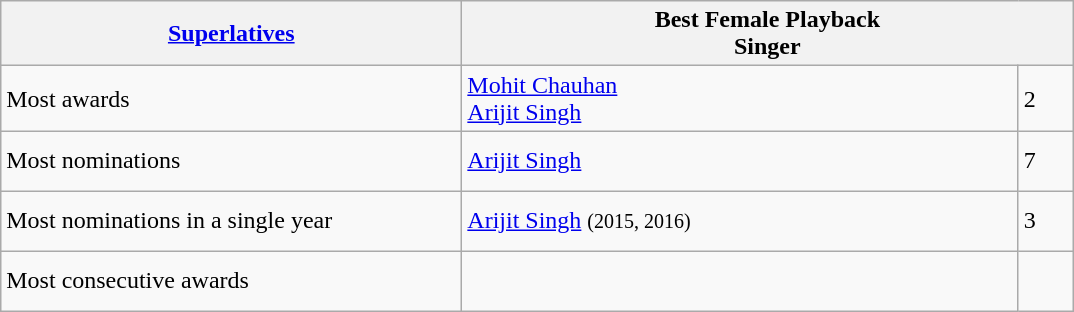<table class="wikitable">
<tr>
<th style="width:300px;"><a href='#'>Superlatives</a></th>
<th colspan="2" style="width:400px;">Best Female Playback<br>Singer</th>
</tr>
<tr style="height:2.5em;">
<td>Most awards</td>
<td><a href='#'>Mohit Chauhan</a><br><a href='#'>Arijit Singh</a></td>
<td>2</td>
</tr>
<tr style="height:2.5em;">
<td>Most nominations</td>
<td><a href='#'>Arijit Singh</a></td>
<td>7</td>
</tr>
<tr style="height:2.5em;">
<td>Most nominations in a single year</td>
<td><a href='#'>Arijit Singh</a> <small>(2015, 2016)</small></td>
<td>3</td>
</tr>
<tr style="height:2.5em;">
<td>Most consecutive awards</td>
<td></td>
<td></td>
</tr>
</table>
